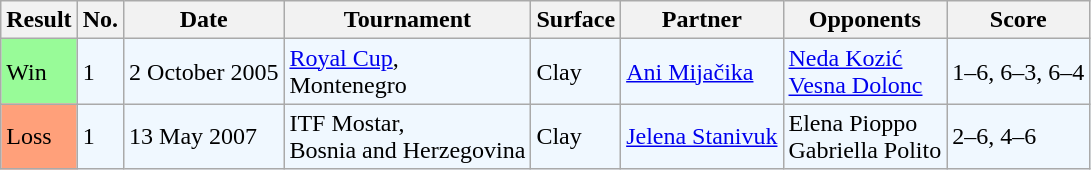<table class="sortable wikitable">
<tr>
<th>Result</th>
<th>No.</th>
<th>Date</th>
<th>Tournament</th>
<th>Surface</th>
<th>Partner</th>
<th>Opponents</th>
<th class="unsortable">Score</th>
</tr>
<tr bgcolor="#f0f8ff">
<td bgcolor="98FB98">Win</td>
<td>1</td>
<td>2 October 2005</td>
<td><a href='#'>Royal Cup</a>, <br>Montenegro</td>
<td>Clay</td>
<td> <a href='#'>Ani Mijačika</a></td>
<td> <a href='#'>Neda Kozić</a> <br>  <a href='#'>Vesna Dolonc</a></td>
<td>1–6, 6–3, 6–4</td>
</tr>
<tr style="background:#f0f8ff;">
<td style="background:#ffa07a;">Loss</td>
<td>1</td>
<td>13 May 2007</td>
<td>ITF Mostar, <br>Bosnia and Herzegovina</td>
<td>Clay</td>
<td> <a href='#'>Jelena Stanivuk</a></td>
<td> Elena Pioppo <br>  Gabriella Polito</td>
<td>2–6, 4–6</td>
</tr>
</table>
